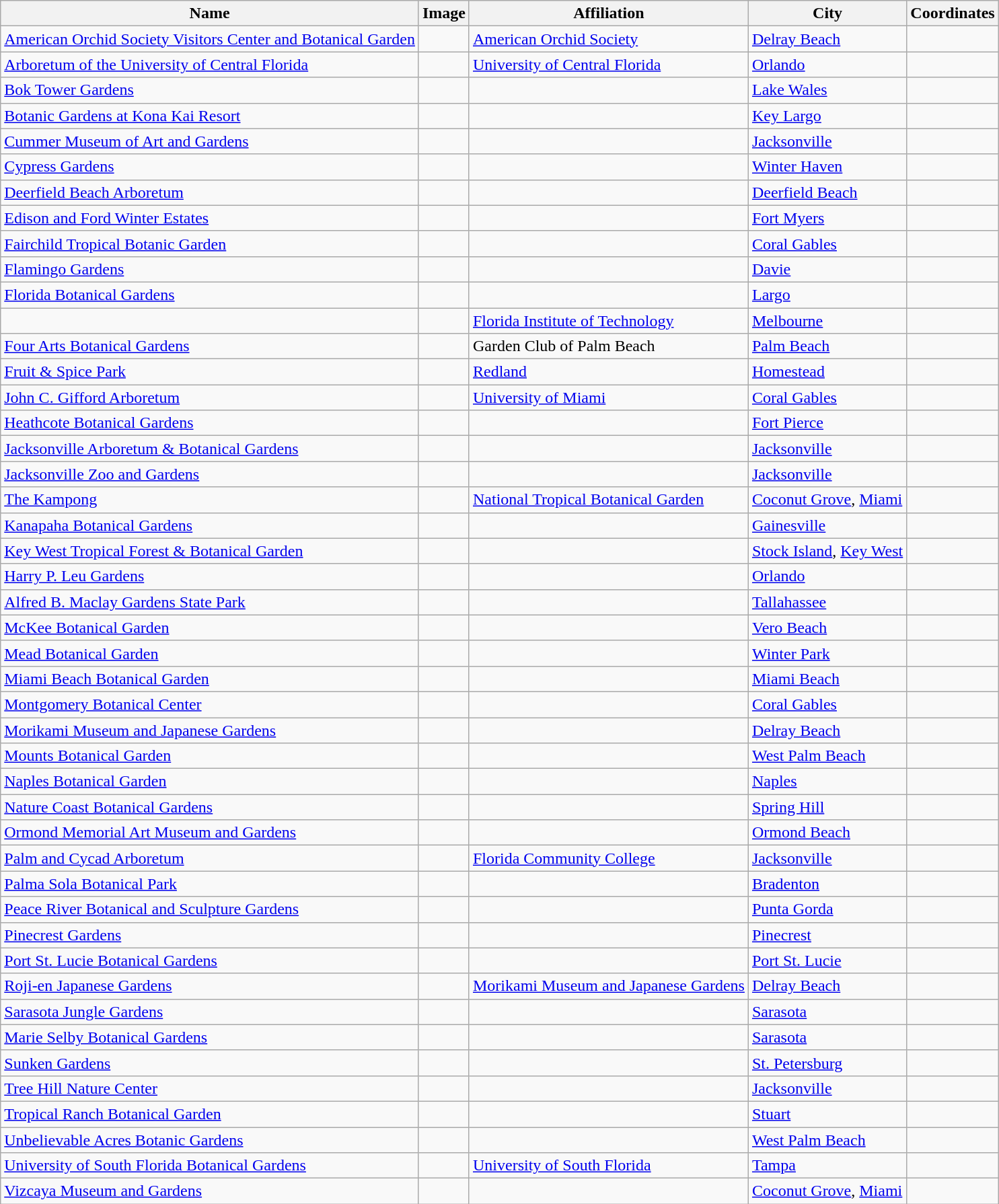<table class="sortable wikitable">
<tr>
<th scope="col">Name</th>
<th scope="col">Image</th>
<th scope="col">Affiliation</th>
<th scope="col">City</th>
<th scope="col">Coordinates</th>
</tr>
<tr>
<td><a href='#'>American Orchid Society Visitors Center and Botanical Garden</a></td>
<td></td>
<td><a href='#'>American Orchid Society</a></td>
<td><a href='#'>Delray Beach</a></td>
<td></td>
</tr>
<tr>
<td><a href='#'>Arboretum of the University of Central Florida</a></td>
<td></td>
<td><a href='#'>University of Central Florida</a></td>
<td><a href='#'>Orlando</a></td>
<td></td>
</tr>
<tr>
<td><a href='#'>Bok Tower Gardens</a></td>
<td></td>
<td></td>
<td><a href='#'>Lake Wales</a></td>
<td></td>
</tr>
<tr>
<td><a href='#'>Botanic Gardens at Kona Kai Resort</a></td>
<td></td>
<td></td>
<td><a href='#'>Key Largo</a></td>
<td></td>
</tr>
<tr>
<td><a href='#'>Cummer Museum of Art and Gardens</a></td>
<td></td>
<td></td>
<td><a href='#'>Jacksonville</a></td>
<td></td>
</tr>
<tr>
<td><a href='#'>Cypress Gardens</a></td>
<td></td>
<td></td>
<td><a href='#'>Winter Haven</a></td>
<td></td>
</tr>
<tr>
<td><a href='#'>Deerfield Beach Arboretum</a></td>
<td></td>
<td></td>
<td><a href='#'>Deerfield Beach</a></td>
<td></td>
</tr>
<tr>
<td><a href='#'>Edison and Ford Winter Estates</a></td>
<td></td>
<td></td>
<td><a href='#'>Fort Myers</a></td>
<td></td>
</tr>
<tr>
<td><a href='#'>Fairchild Tropical Botanic Garden</a></td>
<td></td>
<td></td>
<td><a href='#'>Coral Gables</a></td>
<td></td>
</tr>
<tr>
<td><a href='#'>Flamingo Gardens</a></td>
<td></td>
<td></td>
<td><a href='#'>Davie</a></td>
<td></td>
</tr>
<tr>
<td><a href='#'>Florida Botanical Gardens</a></td>
<td></td>
<td></td>
<td><a href='#'>Largo</a></td>
<td></td>
</tr>
<tr>
<td></td>
<td></td>
<td><a href='#'>Florida Institute of Technology</a></td>
<td><a href='#'>Melbourne</a></td>
<td></td>
</tr>
<tr>
<td><a href='#'>Four Arts Botanical Gardens</a></td>
<td></td>
<td>Garden Club of Palm Beach </td>
<td><a href='#'>Palm Beach</a></td>
<td></td>
</tr>
<tr>
<td><a href='#'>Fruit & Spice Park</a></td>
<td></td>
<td><a href='#'>Redland</a></td>
<td><a href='#'>Homestead</a></td>
<td></td>
</tr>
<tr>
<td><a href='#'>John C. Gifford Arboretum</a></td>
<td></td>
<td><a href='#'>University of Miami</a></td>
<td><a href='#'>Coral Gables</a></td>
<td></td>
</tr>
<tr>
<td><a href='#'>Heathcote Botanical Gardens</a></td>
<td></td>
<td></td>
<td><a href='#'>Fort Pierce</a></td>
<td></td>
</tr>
<tr>
<td><a href='#'>Jacksonville Arboretum & Botanical Gardens</a></td>
<td></td>
<td></td>
<td><a href='#'>Jacksonville</a></td>
<td></td>
</tr>
<tr>
<td><a href='#'>Jacksonville Zoo and Gardens</a></td>
<td></td>
<td></td>
<td><a href='#'>Jacksonville</a></td>
<td></td>
</tr>
<tr>
<td><a href='#'>The Kampong</a></td>
<td></td>
<td><a href='#'>National Tropical Botanical Garden</a></td>
<td><a href='#'>Coconut Grove</a>, <a href='#'>Miami</a></td>
<td></td>
</tr>
<tr>
<td><a href='#'>Kanapaha Botanical Gardens</a></td>
<td></td>
<td></td>
<td><a href='#'>Gainesville</a></td>
<td></td>
</tr>
<tr>
<td><a href='#'>Key West Tropical Forest & Botanical Garden</a></td>
<td></td>
<td></td>
<td><a href='#'>Stock Island</a>, <a href='#'>Key West</a></td>
<td></td>
</tr>
<tr>
<td><a href='#'>Harry P. Leu Gardens</a></td>
<td></td>
<td></td>
<td><a href='#'>Orlando</a></td>
<td></td>
</tr>
<tr>
<td><a href='#'>Alfred B. Maclay Gardens State Park</a></td>
<td></td>
<td></td>
<td><a href='#'>Tallahassee</a></td>
<td></td>
</tr>
<tr>
<td><a href='#'>McKee Botanical Garden</a></td>
<td></td>
<td></td>
<td><a href='#'>Vero Beach</a></td>
<td></td>
</tr>
<tr>
<td><a href='#'>Mead Botanical Garden</a></td>
<td></td>
<td></td>
<td><a href='#'>Winter Park</a></td>
<td></td>
</tr>
<tr>
<td><a href='#'>Miami Beach Botanical Garden</a></td>
<td></td>
<td></td>
<td><a href='#'>Miami Beach</a></td>
<td></td>
</tr>
<tr>
<td><a href='#'>Montgomery Botanical Center</a></td>
<td></td>
<td></td>
<td><a href='#'>Coral Gables</a></td>
<td></td>
</tr>
<tr>
<td><a href='#'>Morikami Museum and Japanese Gardens</a></td>
<td></td>
<td></td>
<td><a href='#'>Delray Beach</a></td>
<td></td>
</tr>
<tr>
<td><a href='#'>Mounts Botanical Garden</a></td>
<td></td>
<td></td>
<td><a href='#'>West Palm Beach</a></td>
<td></td>
</tr>
<tr>
<td><a href='#'>Naples Botanical Garden</a></td>
<td></td>
<td></td>
<td><a href='#'>Naples</a></td>
<td></td>
</tr>
<tr>
<td><a href='#'>Nature Coast Botanical Gardens</a></td>
<td></td>
<td></td>
<td><a href='#'>Spring Hill</a></td>
<td></td>
</tr>
<tr>
<td><a href='#'>Ormond Memorial Art Museum and Gardens</a></td>
<td></td>
<td></td>
<td><a href='#'>Ormond Beach</a></td>
<td></td>
</tr>
<tr>
<td><a href='#'>Palm and Cycad Arboretum</a></td>
<td></td>
<td><a href='#'>Florida Community College</a></td>
<td><a href='#'>Jacksonville</a></td>
<td></td>
</tr>
<tr>
<td><a href='#'>Palma Sola Botanical Park</a></td>
<td></td>
<td></td>
<td><a href='#'>Bradenton</a></td>
<td></td>
</tr>
<tr>
<td><a href='#'>Peace River Botanical and Sculpture Gardens</a></td>
<td></td>
<td></td>
<td><a href='#'>Punta Gorda</a></td>
</tr>
<tr>
<td><a href='#'>Pinecrest Gardens</a></td>
<td></td>
<td></td>
<td><a href='#'>Pinecrest</a></td>
<td></td>
</tr>
<tr>
<td><a href='#'>Port St. Lucie Botanical Gardens</a></td>
<td></td>
<td></td>
<td><a href='#'>Port St. Lucie</a></td>
<td></td>
</tr>
<tr>
<td><a href='#'>Roji-en Japanese Gardens</a></td>
<td></td>
<td><a href='#'>Morikami Museum and Japanese Gardens</a></td>
<td><a href='#'>Delray Beach</a></td>
<td></td>
</tr>
<tr>
<td><a href='#'>Sarasota Jungle Gardens</a></td>
<td></td>
<td></td>
<td><a href='#'>Sarasota</a></td>
<td></td>
</tr>
<tr>
<td><a href='#'>Marie Selby Botanical Gardens</a></td>
<td></td>
<td></td>
<td><a href='#'>Sarasota</a></td>
<td></td>
</tr>
<tr>
<td><a href='#'>Sunken Gardens</a></td>
<td></td>
<td></td>
<td><a href='#'>St. Petersburg</a></td>
<td></td>
</tr>
<tr>
<td><a href='#'>Tree Hill Nature Center</a></td>
<td></td>
<td></td>
<td><a href='#'>Jacksonville</a></td>
<td></td>
</tr>
<tr>
<td><a href='#'>Tropical Ranch Botanical Garden</a></td>
<td></td>
<td></td>
<td><a href='#'>Stuart</a></td>
<td></td>
</tr>
<tr>
<td><a href='#'>Unbelievable Acres Botanic Gardens</a></td>
<td></td>
<td></td>
<td><a href='#'>West Palm Beach</a></td>
<td></td>
</tr>
<tr>
<td><a href='#'>University of South Florida Botanical Gardens</a></td>
<td></td>
<td><a href='#'>University of South Florida</a></td>
<td><a href='#'>Tampa</a></td>
<td></td>
</tr>
<tr>
<td><a href='#'>Vizcaya Museum and Gardens</a></td>
<td></td>
<td></td>
<td><a href='#'>Coconut Grove</a>, <a href='#'>Miami</a></td>
<td></td>
</tr>
</table>
